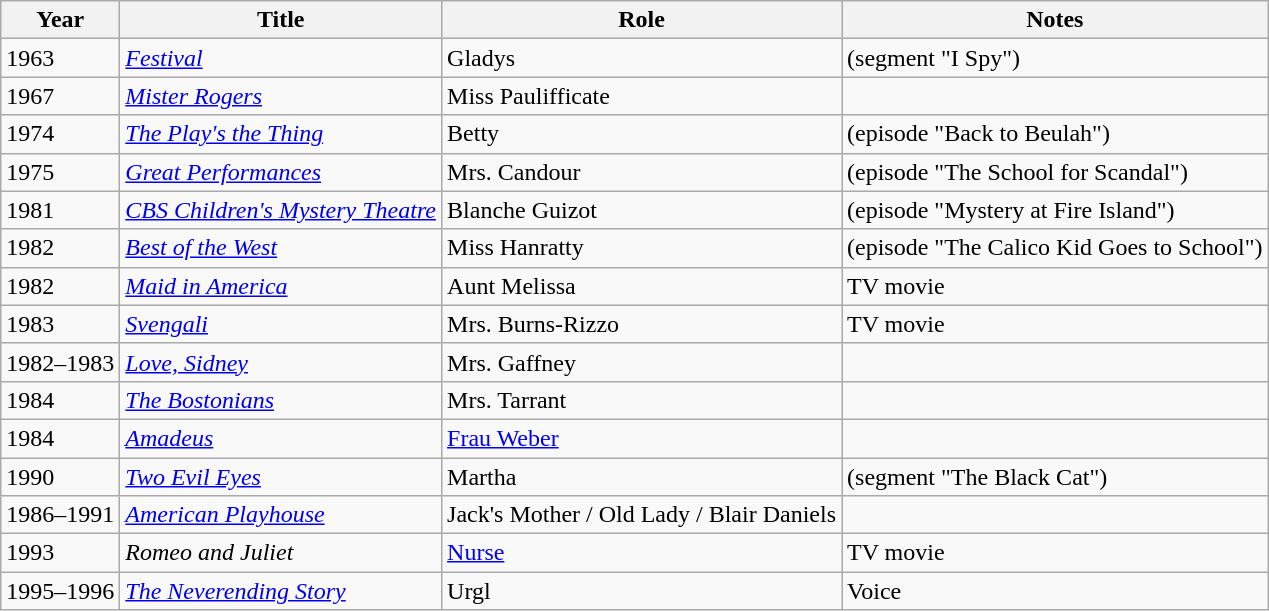<table class="wikitable sortable">
<tr>
<th>Year</th>
<th>Title</th>
<th>Role</th>
<th class="unsortable">Notes</th>
</tr>
<tr>
<td>1963</td>
<td><em><a href='#'>Festival</a></em></td>
<td>Gladys</td>
<td>(segment "I Spy")</td>
</tr>
<tr>
<td>1967</td>
<td><a href='#'><em>Mister Rogers</em></a></td>
<td>Miss Paulifficate</td>
<td></td>
</tr>
<tr>
<td>1974</td>
<td><em><a href='#'>The Play's the Thing</a></em></td>
<td>Betty</td>
<td>(episode "Back to Beulah")</td>
</tr>
<tr>
<td>1975</td>
<td><em><a href='#'>Great Performances</a></em></td>
<td>Mrs. Candour</td>
<td>(episode "The School for Scandal")</td>
</tr>
<tr>
<td>1981</td>
<td><em><a href='#'>CBS Children's Mystery Theatre</a></em></td>
<td>Blanche Guizot</td>
<td>(episode "Mystery at Fire Island")</td>
</tr>
<tr>
<td>1982</td>
<td><em><a href='#'>Best of the West</a></em></td>
<td>Miss Hanratty</td>
<td>(episode "The Calico Kid Goes to School")</td>
</tr>
<tr>
<td>1982</td>
<td><a href='#'><em>Maid in America</em></a></td>
<td>Aunt Melissa</td>
<td>TV movie</td>
</tr>
<tr>
<td>1983</td>
<td><a href='#'><em>Svengali</em></a></td>
<td>Mrs. Burns-Rizzo</td>
<td>TV movie</td>
</tr>
<tr>
<td>1982–1983</td>
<td><em><a href='#'>Love, Sidney</a></em></td>
<td>Mrs. Gaffney</td>
<td></td>
</tr>
<tr>
<td>1984</td>
<td><em><a href='#'>The Bostonians</a></em></td>
<td>Mrs. Tarrant</td>
<td></td>
</tr>
<tr>
<td>1984</td>
<td><em><a href='#'>Amadeus</a></em></td>
<td><a href='#'>Frau Weber</a></td>
<td></td>
</tr>
<tr>
<td>1990</td>
<td><em><a href='#'>Two Evil Eyes</a></em></td>
<td>Martha</td>
<td>(segment "The Black Cat")</td>
</tr>
<tr>
<td>1986–1991</td>
<td><em><a href='#'>American Playhouse</a></em></td>
<td>Jack's Mother / Old Lady / Blair Daniels</td>
<td></td>
</tr>
<tr>
<td>1993</td>
<td><em>Romeo and Juliet</em></td>
<td><a href='#'>Nurse</a></td>
<td>TV movie</td>
</tr>
<tr>
<td>1995–1996</td>
<td><a href='#'><em>The Neverending Story</em></a></td>
<td>Urgl</td>
<td>Voice</td>
</tr>
</table>
